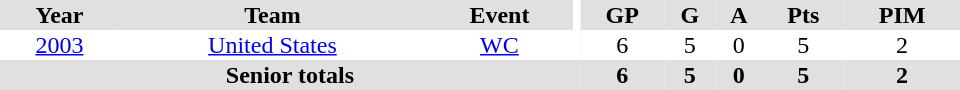<table border="0" cellpadding="1" cellspacing="0" ID="Table3" style="text-align:center; width:40em">
<tr bgcolor="#e0e0e0">
<th>Year</th>
<th>Team</th>
<th>Event</th>
<th rowspan="102" bgcolor="#ffffff"></th>
<th>GP</th>
<th>G</th>
<th>A</th>
<th>Pts</th>
<th>PIM</th>
</tr>
<tr>
<td><a href='#'>2003</a></td>
<td><a href='#'>United States</a></td>
<td><a href='#'>WC</a></td>
<td>6</td>
<td>5</td>
<td>0</td>
<td>5</td>
<td>2</td>
</tr>
<tr bgcolor="#e0e0e0">
<th colspan="4">Senior totals</th>
<th>6</th>
<th>5</th>
<th>0</th>
<th>5</th>
<th>2</th>
</tr>
</table>
